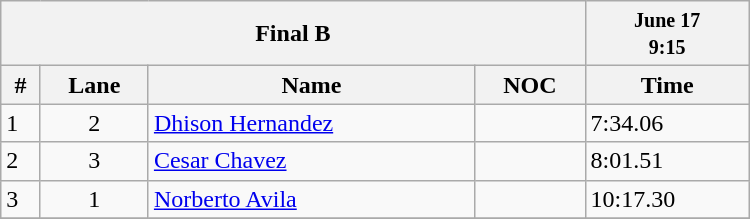<table class="wikitable" width=500>
<tr>
<th colspan=4>Final B</th>
<th colspan=2><small>June 17<br>9:15</small></th>
</tr>
<tr>
<th>#</th>
<th>Lane</th>
<th>Name</th>
<th>NOC</th>
<th>Time</th>
</tr>
<tr>
<td>1</td>
<td align=center>2</td>
<td><a href='#'>Dhison Hernandez</a></td>
<td></td>
<td>7:34.06</td>
</tr>
<tr>
<td>2</td>
<td align=center>3</td>
<td><a href='#'>Cesar Chavez</a></td>
<td></td>
<td>8:01.51</td>
</tr>
<tr>
<td>3</td>
<td align=center>1</td>
<td><a href='#'>Norberto Avila</a></td>
<td></td>
<td>10:17.30</td>
</tr>
<tr>
</tr>
</table>
